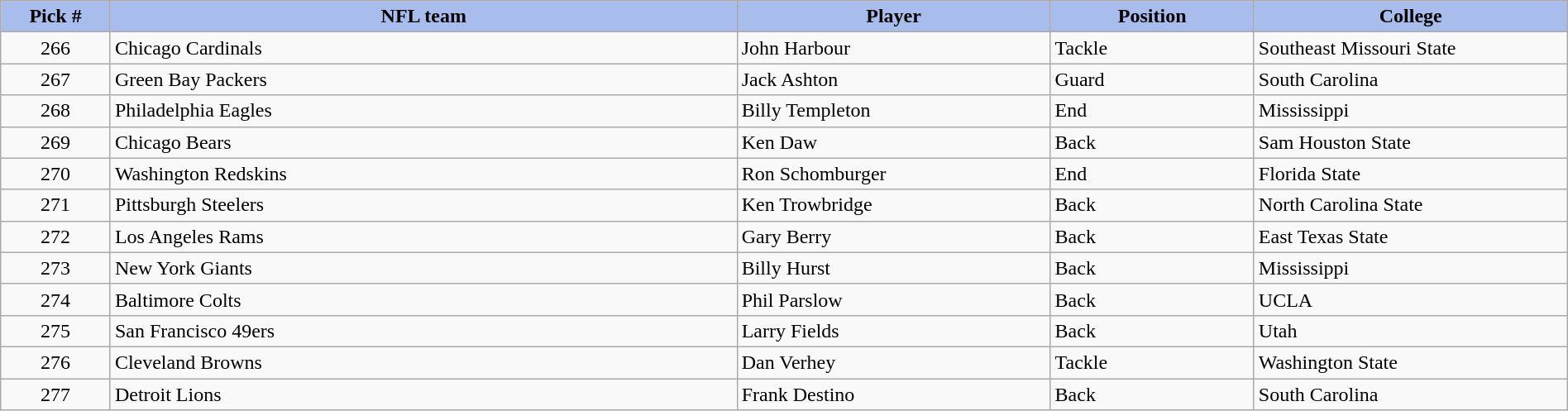<table class="wikitable sortable sortable" style="width: 100%">
<tr>
<th style="background:#A8BDEC;" width=7%>Pick #</th>
<th width=40% style="background:#A8BDEC;">NFL team</th>
<th width=20% style="background:#A8BDEC;">Player</th>
<th width=13% style="background:#A8BDEC;">Position</th>
<th style="background:#A8BDEC;">College</th>
</tr>
<tr>
<td align=center>266</td>
<td>Chicago Cardinals</td>
<td>John Harbour</td>
<td>Tackle</td>
<td>Southeast Missouri State</td>
</tr>
<tr>
<td align=center>267</td>
<td>Green Bay Packers</td>
<td>Jack Ashton</td>
<td>Guard</td>
<td>South Carolina</td>
</tr>
<tr>
<td align=center>268</td>
<td>Philadelphia Eagles</td>
<td>Billy Templeton</td>
<td>End</td>
<td>Mississippi</td>
</tr>
<tr>
<td align=center>269</td>
<td>Chicago Bears</td>
<td>Ken Daw</td>
<td>Back</td>
<td>Sam Houston State</td>
</tr>
<tr>
<td align=center>270</td>
<td>Washington Redskins</td>
<td>Ron Schomburger</td>
<td>End</td>
<td>Florida State</td>
</tr>
<tr>
<td align=center>271</td>
<td>Pittsburgh Steelers</td>
<td>Ken Trowbridge</td>
<td>Back</td>
<td>North Carolina State</td>
</tr>
<tr>
<td align=center>272</td>
<td>Los Angeles Rams</td>
<td>Gary Berry</td>
<td>Back</td>
<td>East Texas State</td>
</tr>
<tr>
<td align=center>273</td>
<td>New York Giants</td>
<td>Billy Hurst</td>
<td>Back</td>
<td>Mississippi</td>
</tr>
<tr>
<td align=center>274</td>
<td>Baltimore Colts</td>
<td>Phil Parslow</td>
<td>Back</td>
<td>UCLA</td>
</tr>
<tr>
<td align=center>275</td>
<td>San Francisco 49ers</td>
<td>Larry Fields</td>
<td>Back</td>
<td>Utah</td>
</tr>
<tr>
<td align=center>276</td>
<td>Cleveland Browns</td>
<td>Dan Verhey</td>
<td>Tackle</td>
<td>Washington State</td>
</tr>
<tr>
<td align=center>277</td>
<td>Detroit Lions</td>
<td>Frank Destino</td>
<td>Back</td>
<td>South Carolina</td>
</tr>
</table>
